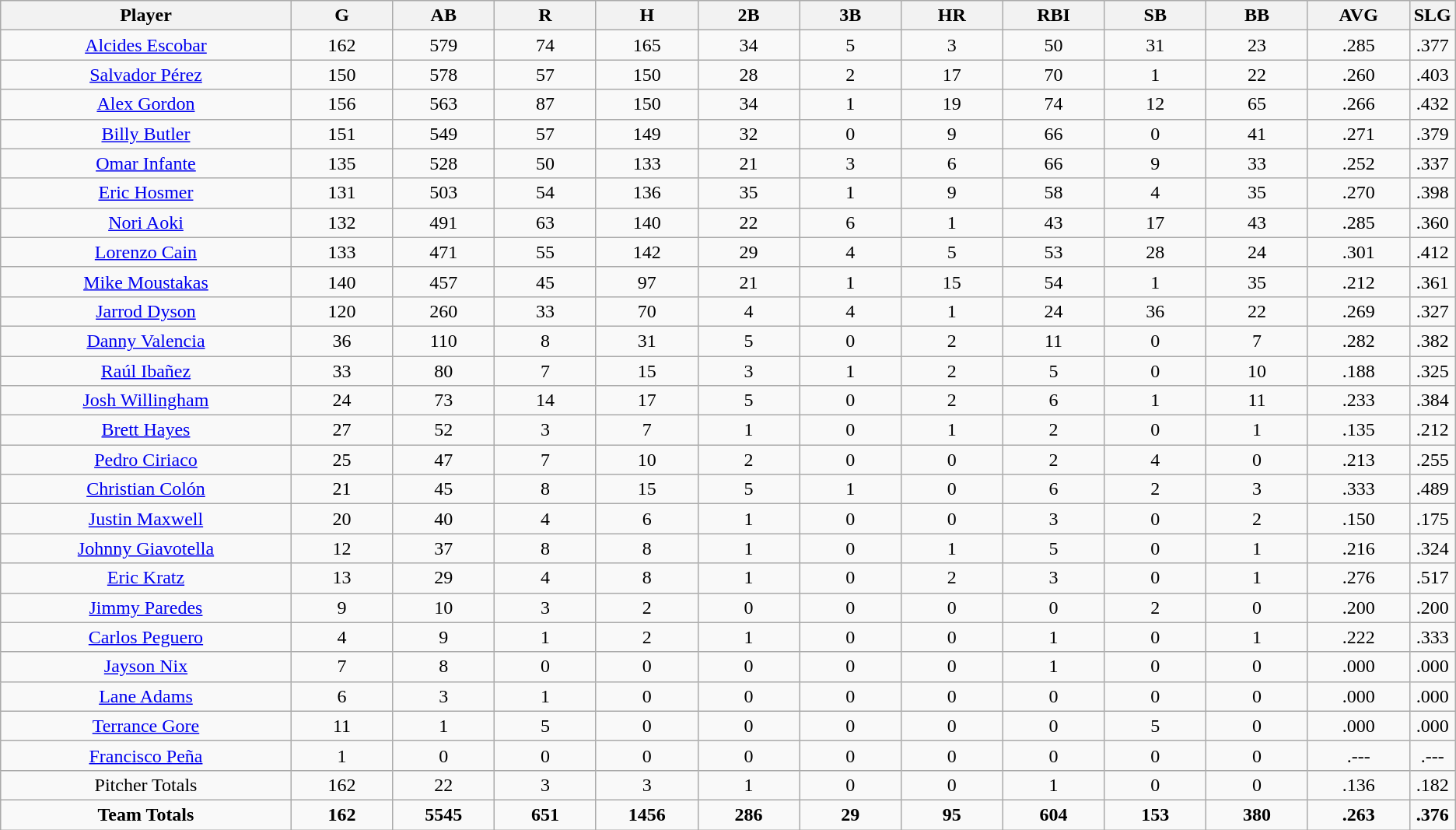<table class=wikitable style="text-align:center">
<tr>
<th bgcolor=#DDDDFF; width="20%">Player</th>
<th bgcolor=#DDDDFF; width="7%">G</th>
<th bgcolor=#DDDDFF; width="7%">AB</th>
<th bgcolor=#DDDDFF; width="7%">R</th>
<th bgcolor=#DDDDFF; width="7%">H</th>
<th bgcolor=#DDDDFF; width="7%">2B</th>
<th bgcolor=#DDDDFF; width="7%">3B</th>
<th bgcolor=#DDDDFF; width="7%">HR</th>
<th bgcolor=#DDDDFF; width="7%">RBI</th>
<th bgcolor=#DDDDFF; width="7%">SB</th>
<th bgcolor=#DDDDFF; width="7%">BB</th>
<th bgcolor=#DDDDFF; width="7%">AVG</th>
<th bgcolor=#DDDDFF; width="7%">SLG</th>
</tr>
<tr>
<td><a href='#'>Alcides Escobar</a></td>
<td>162</td>
<td>579</td>
<td>74</td>
<td>165</td>
<td>34</td>
<td>5</td>
<td>3</td>
<td>50</td>
<td>31</td>
<td>23</td>
<td>.285</td>
<td>.377</td>
</tr>
<tr>
<td><a href='#'>Salvador Pérez</a></td>
<td>150</td>
<td>578</td>
<td>57</td>
<td>150</td>
<td>28</td>
<td>2</td>
<td>17</td>
<td>70</td>
<td>1</td>
<td>22</td>
<td>.260</td>
<td>.403</td>
</tr>
<tr>
<td><a href='#'>Alex Gordon</a></td>
<td>156</td>
<td>563</td>
<td>87</td>
<td>150</td>
<td>34</td>
<td>1</td>
<td>19</td>
<td>74</td>
<td>12</td>
<td>65</td>
<td>.266</td>
<td>.432</td>
</tr>
<tr>
<td><a href='#'>Billy Butler</a></td>
<td>151</td>
<td>549</td>
<td>57</td>
<td>149</td>
<td>32</td>
<td>0</td>
<td>9</td>
<td>66</td>
<td>0</td>
<td>41</td>
<td>.271</td>
<td>.379</td>
</tr>
<tr>
<td><a href='#'>Omar Infante</a></td>
<td>135</td>
<td>528</td>
<td>50</td>
<td>133</td>
<td>21</td>
<td>3</td>
<td>6</td>
<td>66</td>
<td>9</td>
<td>33</td>
<td>.252</td>
<td>.337</td>
</tr>
<tr>
<td><a href='#'>Eric Hosmer</a></td>
<td>131</td>
<td>503</td>
<td>54</td>
<td>136</td>
<td>35</td>
<td>1</td>
<td>9</td>
<td>58</td>
<td>4</td>
<td>35</td>
<td>.270</td>
<td>.398</td>
</tr>
<tr>
<td><a href='#'>Nori Aoki</a></td>
<td>132</td>
<td>491</td>
<td>63</td>
<td>140</td>
<td>22</td>
<td>6</td>
<td>1</td>
<td>43</td>
<td>17</td>
<td>43</td>
<td>.285</td>
<td>.360</td>
</tr>
<tr>
<td><a href='#'>Lorenzo Cain</a></td>
<td>133</td>
<td>471</td>
<td>55</td>
<td>142</td>
<td>29</td>
<td>4</td>
<td>5</td>
<td>53</td>
<td>28</td>
<td>24</td>
<td>.301</td>
<td>.412</td>
</tr>
<tr>
<td><a href='#'>Mike Moustakas</a></td>
<td>140</td>
<td>457</td>
<td>45</td>
<td>97</td>
<td>21</td>
<td>1</td>
<td>15</td>
<td>54</td>
<td>1</td>
<td>35</td>
<td>.212</td>
<td>.361</td>
</tr>
<tr>
<td><a href='#'>Jarrod Dyson</a></td>
<td>120</td>
<td>260</td>
<td>33</td>
<td>70</td>
<td>4</td>
<td>4</td>
<td>1</td>
<td>24</td>
<td>36</td>
<td>22</td>
<td>.269</td>
<td>.327</td>
</tr>
<tr>
<td><a href='#'>Danny Valencia</a></td>
<td>36</td>
<td>110</td>
<td>8</td>
<td>31</td>
<td>5</td>
<td>0</td>
<td>2</td>
<td>11</td>
<td>0</td>
<td>7</td>
<td>.282</td>
<td>.382</td>
</tr>
<tr>
<td><a href='#'>Raúl Ibañez</a></td>
<td>33</td>
<td>80</td>
<td>7</td>
<td>15</td>
<td>3</td>
<td>1</td>
<td>2</td>
<td>5</td>
<td>0</td>
<td>10</td>
<td>.188</td>
<td>.325</td>
</tr>
<tr>
<td><a href='#'>Josh Willingham</a></td>
<td>24</td>
<td>73</td>
<td>14</td>
<td>17</td>
<td>5</td>
<td>0</td>
<td>2</td>
<td>6</td>
<td>1</td>
<td>11</td>
<td>.233</td>
<td>.384</td>
</tr>
<tr>
<td><a href='#'>Brett Hayes</a></td>
<td>27</td>
<td>52</td>
<td>3</td>
<td>7</td>
<td>1</td>
<td>0</td>
<td>1</td>
<td>2</td>
<td>0</td>
<td>1</td>
<td>.135</td>
<td>.212</td>
</tr>
<tr>
<td><a href='#'>Pedro Ciriaco</a></td>
<td>25</td>
<td>47</td>
<td>7</td>
<td>10</td>
<td>2</td>
<td>0</td>
<td>0</td>
<td>2</td>
<td>4</td>
<td>0</td>
<td>.213</td>
<td>.255</td>
</tr>
<tr>
<td><a href='#'>Christian Colón</a></td>
<td>21</td>
<td>45</td>
<td>8</td>
<td>15</td>
<td>5</td>
<td>1</td>
<td>0</td>
<td>6</td>
<td>2</td>
<td>3</td>
<td>.333</td>
<td>.489</td>
</tr>
<tr>
<td><a href='#'>Justin Maxwell</a></td>
<td>20</td>
<td>40</td>
<td>4</td>
<td>6</td>
<td>1</td>
<td>0</td>
<td>0</td>
<td>3</td>
<td>0</td>
<td>2</td>
<td>.150</td>
<td>.175</td>
</tr>
<tr>
<td><a href='#'>Johnny Giavotella</a></td>
<td>12</td>
<td>37</td>
<td>8</td>
<td>8</td>
<td>1</td>
<td>0</td>
<td>1</td>
<td>5</td>
<td>0</td>
<td>1</td>
<td>.216</td>
<td>.324</td>
</tr>
<tr>
<td><a href='#'>Eric Kratz</a></td>
<td>13</td>
<td>29</td>
<td>4</td>
<td>8</td>
<td>1</td>
<td>0</td>
<td>2</td>
<td>3</td>
<td>0</td>
<td>1</td>
<td>.276</td>
<td>.517</td>
</tr>
<tr>
<td><a href='#'>Jimmy Paredes</a></td>
<td>9</td>
<td>10</td>
<td>3</td>
<td>2</td>
<td>0</td>
<td>0</td>
<td>0</td>
<td>0</td>
<td>2</td>
<td>0</td>
<td>.200</td>
<td>.200</td>
</tr>
<tr>
<td><a href='#'>Carlos Peguero</a></td>
<td>4</td>
<td>9</td>
<td>1</td>
<td>2</td>
<td>1</td>
<td>0</td>
<td>0</td>
<td>1</td>
<td>0</td>
<td>1</td>
<td>.222</td>
<td>.333</td>
</tr>
<tr>
<td><a href='#'>Jayson Nix</a></td>
<td>7</td>
<td>8</td>
<td>0</td>
<td>0</td>
<td>0</td>
<td>0</td>
<td>0</td>
<td>1</td>
<td>0</td>
<td>0</td>
<td>.000</td>
<td>.000</td>
</tr>
<tr>
<td><a href='#'>Lane Adams</a></td>
<td>6</td>
<td>3</td>
<td>1</td>
<td>0</td>
<td>0</td>
<td>0</td>
<td>0</td>
<td>0</td>
<td>0</td>
<td>0</td>
<td>.000</td>
<td>.000</td>
</tr>
<tr>
<td><a href='#'>Terrance Gore</a></td>
<td>11</td>
<td>1</td>
<td>5</td>
<td>0</td>
<td>0</td>
<td>0</td>
<td>0</td>
<td>0</td>
<td>5</td>
<td>0</td>
<td>.000</td>
<td>.000</td>
</tr>
<tr>
<td><a href='#'>Francisco Peña</a></td>
<td>1</td>
<td>0</td>
<td>0</td>
<td>0</td>
<td>0</td>
<td>0</td>
<td>0</td>
<td>0</td>
<td>0</td>
<td>0</td>
<td>.---</td>
<td>.---</td>
</tr>
<tr>
<td>Pitcher Totals</td>
<td>162</td>
<td>22</td>
<td>3</td>
<td>3</td>
<td>1</td>
<td>0</td>
<td>0</td>
<td>1</td>
<td>0</td>
<td>0</td>
<td>.136</td>
<td>.182</td>
</tr>
<tr>
<td><strong>Team Totals</strong></td>
<td><strong>162</strong></td>
<td><strong>5545</strong></td>
<td><strong>651</strong></td>
<td><strong>1456</strong></td>
<td><strong>286</strong></td>
<td><strong>29</strong></td>
<td><strong>95</strong></td>
<td><strong>604</strong></td>
<td><strong>153</strong></td>
<td><strong>380</strong></td>
<td><strong>.263</strong></td>
<td><strong>.376</strong></td>
</tr>
</table>
